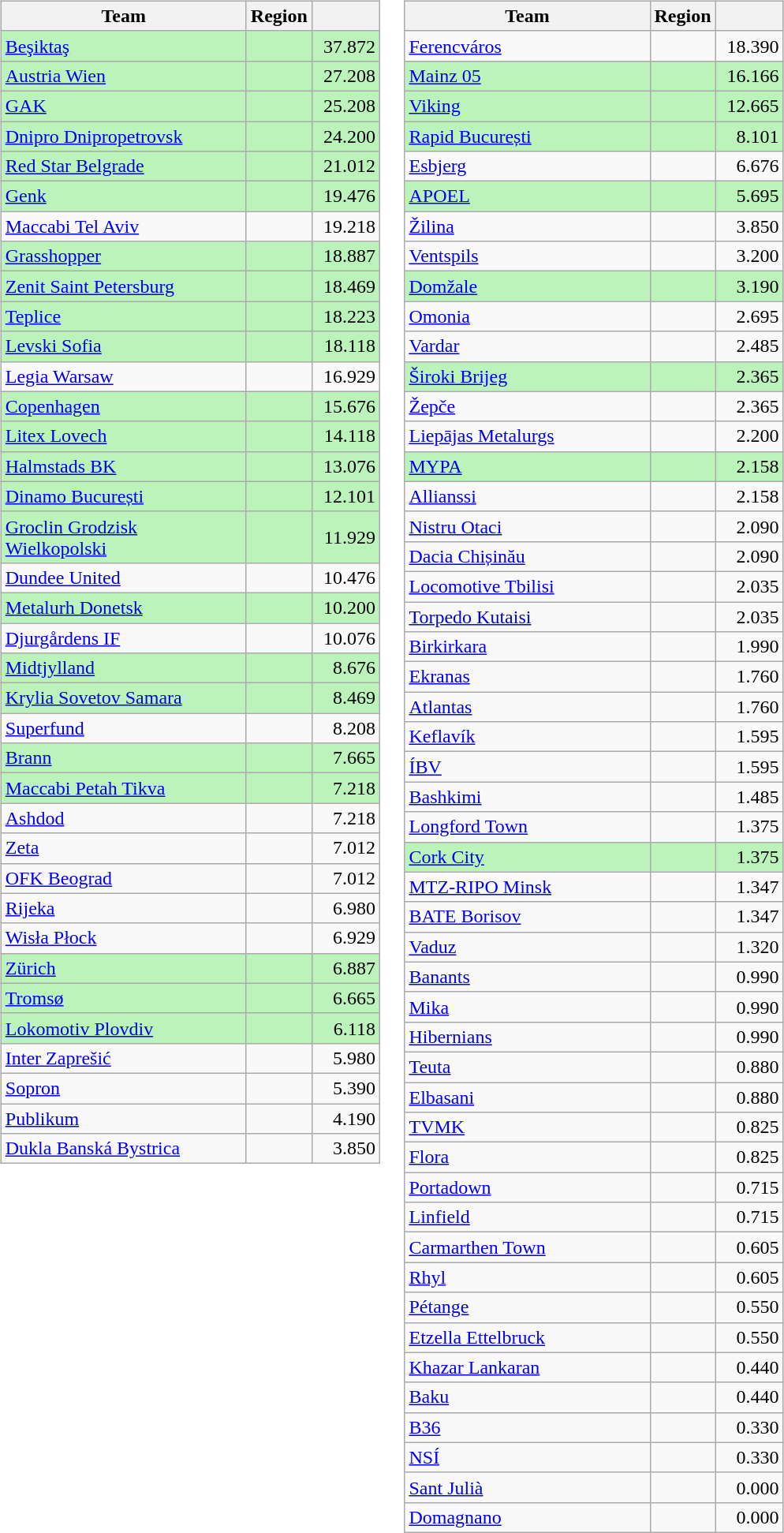<table>
<tr valign=top>
<td><br><table class="wikitable sortable">
<tr>
<th width=200>Team</th>
<th>Region</th>
<th width=50></th>
</tr>
<tr bgcolor=#BBF3BB>
<td> <a href='#'>Beşiktaş</a></td>
<td></td>
<td align=right>37.872</td>
</tr>
<tr bgcolor=#BBF3BB>
<td> <a href='#'>Austria Wien</a></td>
<td></td>
<td align=right>27.208</td>
</tr>
<tr bgcolor=#BBF3BB>
<td> <a href='#'>GAK</a></td>
<td></td>
<td align=right>25.208</td>
</tr>
<tr bgcolor=#BBF3BB>
<td> <a href='#'>Dnipro Dnipropetrovsk</a></td>
<td></td>
<td align=right>24.200</td>
</tr>
<tr bgcolor=#BBF3BB>
<td> <a href='#'>Red Star Belgrade</a></td>
<td></td>
<td align=right>21.012</td>
</tr>
<tr bgcolor=#BBF3BB>
<td> <a href='#'>Genk</a></td>
<td></td>
<td align=right>19.476</td>
</tr>
<tr>
<td> <a href='#'>Maccabi Tel Aviv</a></td>
<td></td>
<td align=right>19.218</td>
</tr>
<tr bgcolor=#BBF3BB>
<td> <a href='#'>Grasshopper</a></td>
<td></td>
<td align=right>18.887</td>
</tr>
<tr bgcolor=#BBF3BB>
<td> <a href='#'>Zenit Saint Petersburg</a></td>
<td></td>
<td align=right>18.469</td>
</tr>
<tr bgcolor=#BBF3BB>
<td> <a href='#'>Teplice</a></td>
<td></td>
<td align=right>18.223</td>
</tr>
<tr bgcolor=#BBF3BB>
<td> <a href='#'>Levski Sofia</a></td>
<td></td>
<td align=right>18.118</td>
</tr>
<tr>
<td> <a href='#'>Legia Warsaw</a></td>
<td></td>
<td align=right>16.929</td>
</tr>
<tr bgcolor=#BBF3BB>
<td> <a href='#'>Copenhagen</a></td>
<td></td>
<td align=right>15.676</td>
</tr>
<tr bgcolor=#BBF3BB>
<td> <a href='#'>Litex Lovech</a></td>
<td></td>
<td align=right>14.118</td>
</tr>
<tr bgcolor=#BBF3BB>
<td> <a href='#'>Halmstads BK</a></td>
<td></td>
<td align=right>13.076</td>
</tr>
<tr bgcolor=#BBF3BB>
<td> <a href='#'>Dinamo București</a></td>
<td></td>
<td align=right>12.101</td>
</tr>
<tr bgcolor=#BBF3BB>
<td> <a href='#'>Groclin Grodzisk Wielkopolski</a></td>
<td></td>
<td align=right>11.929</td>
</tr>
<tr>
<td> <a href='#'>Dundee United</a></td>
<td></td>
<td align=right>10.476</td>
</tr>
<tr bgcolor=#BBF3BB>
<td> <a href='#'>Metalurh Donetsk</a></td>
<td></td>
<td align=right>10.200</td>
</tr>
<tr>
<td> <a href='#'>Djurgårdens IF</a></td>
<td></td>
<td align=right>10.076</td>
</tr>
<tr bgcolor=#BBF3BB>
<td> <a href='#'>Midtjylland</a></td>
<td></td>
<td align=right>8.676</td>
</tr>
<tr bgcolor=#BBF3BB>
<td> <a href='#'>Krylia Sovetov Samara</a></td>
<td></td>
<td align=right>8.469</td>
</tr>
<tr>
<td> <a href='#'>Superfund</a></td>
<td></td>
<td align=right>8.208</td>
</tr>
<tr bgcolor=#BBF3BB>
<td> <a href='#'>Brann</a></td>
<td></td>
<td align=right>7.665</td>
</tr>
<tr bgcolor=#BBF3BB>
<td> <a href='#'>Maccabi Petah Tikva</a></td>
<td></td>
<td align=right>7.218</td>
</tr>
<tr>
<td> <a href='#'>Ashdod</a></td>
<td></td>
<td align=right>7.218</td>
</tr>
<tr>
<td> <a href='#'>Zeta</a></td>
<td></td>
<td align=right>7.012</td>
</tr>
<tr>
<td> <a href='#'>OFK Beograd</a></td>
<td></td>
<td align=right>7.012</td>
</tr>
<tr>
<td> <a href='#'>Rijeka</a></td>
<td></td>
<td align=right>6.980</td>
</tr>
<tr>
<td> <a href='#'>Wisła Płock</a></td>
<td></td>
<td align=right>6.929</td>
</tr>
<tr bgcolor=#BBF3BB>
<td> <a href='#'>Zürich</a></td>
<td></td>
<td align=right>6.887</td>
</tr>
<tr bgcolor=#BBF3BB>
<td> <a href='#'>Tromsø</a></td>
<td></td>
<td align=right>6.665</td>
</tr>
<tr bgcolor=#BBF3BB>
<td> <a href='#'>Lokomotiv Plovdiv</a></td>
<td></td>
<td align=right>6.118</td>
</tr>
<tr>
<td> <a href='#'>Inter Zaprešić</a></td>
<td></td>
<td align=right>5.980</td>
</tr>
<tr>
<td> <a href='#'>Sopron</a></td>
<td></td>
<td align=right>5.390</td>
</tr>
<tr>
<td> <a href='#'>Publikum</a></td>
<td></td>
<td align=right>4.190</td>
</tr>
<tr>
<td> <a href='#'>Dukla Banská Bystrica</a></td>
<td></td>
<td align=right>3.850</td>
</tr>
</table>
</td>
<td><br><table class="wikitable sortable">
<tr>
<th width=200>Team</th>
<th>Region</th>
<th width=50></th>
</tr>
<tr>
<td> <a href='#'>Ferencváros</a></td>
<td></td>
<td align=right>18.390</td>
</tr>
<tr bgcolor=#BBF3BB>
<td> <a href='#'>Mainz 05</a></td>
<td data-sort-value="C–E"></td>
<td align=right>16.166</td>
</tr>
<tr bgcolor=#BBF3BB>
<td> <a href='#'>Viking</a></td>
<td></td>
<td align=right>12.665</td>
</tr>
<tr bgcolor=#BBF3BB>
<td> <a href='#'>Rapid București</a></td>
<td></td>
<td align=right>8.101</td>
</tr>
<tr>
<td> <a href='#'>Esbjerg</a></td>
<td></td>
<td align=right>6.676</td>
</tr>
<tr bgcolor=#BBF3BB>
<td> <a href='#'>APOEL</a></td>
<td></td>
<td align=right>5.695</td>
</tr>
<tr>
<td> <a href='#'>Žilina</a></td>
<td></td>
<td align=right>3.850</td>
</tr>
<tr>
<td> <a href='#'>Ventspils</a></td>
<td></td>
<td align=right>3.200</td>
</tr>
<tr bgcolor=#BBF3BB>
<td> <a href='#'>Domžale</a></td>
<td></td>
<td align=right>3.190</td>
</tr>
<tr>
<td> <a href='#'>Omonia</a></td>
<td></td>
<td align=right>2.695</td>
</tr>
<tr>
<td> <a href='#'>Vardar</a></td>
<td></td>
<td align=right>2.485</td>
</tr>
<tr bgcolor=#BBF3BB>
<td> <a href='#'>Široki Brijeg</a></td>
<td></td>
<td align=right>2.365</td>
</tr>
<tr>
<td> <a href='#'>Žepče</a></td>
<td></td>
<td align=right>2.365</td>
</tr>
<tr>
<td> <a href='#'>Liepājas Metalurgs</a></td>
<td></td>
<td align=right>2.200</td>
</tr>
<tr bgcolor=#BBF3BB>
<td> <a href='#'>MYPA</a></td>
<td></td>
<td align=right>2.158</td>
</tr>
<tr>
<td> <a href='#'>Allianssi</a></td>
<td></td>
<td align=right>2.158</td>
</tr>
<tr>
<td> <a href='#'>Nistru Otaci</a></td>
<td></td>
<td align=right>2.090</td>
</tr>
<tr>
<td> <a href='#'>Dacia Chișinău</a></td>
<td></td>
<td align=right>2.090</td>
</tr>
<tr>
<td> <a href='#'>Locomotive Tbilisi</a></td>
<td></td>
<td align=right>2.035</td>
</tr>
<tr>
<td> <a href='#'>Torpedo Kutaisi</a></td>
<td></td>
<td align=right>2.035</td>
</tr>
<tr>
<td> <a href='#'>Birkirkara</a></td>
<td></td>
<td align=right>1.990</td>
</tr>
<tr>
<td> <a href='#'>Ekranas</a></td>
<td></td>
<td align=right>1.760</td>
</tr>
<tr>
<td> <a href='#'>Atlantas</a></td>
<td></td>
<td align=right>1.760</td>
</tr>
<tr>
<td> <a href='#'>Keflavík</a></td>
<td></td>
<td align=right>1.595</td>
</tr>
<tr>
<td> <a href='#'>ÍBV</a></td>
<td></td>
<td align=right>1.595</td>
</tr>
<tr>
<td> <a href='#'>Bashkimi</a></td>
<td></td>
<td align=right>1.485</td>
</tr>
<tr>
<td> <a href='#'>Longford Town</a></td>
<td></td>
<td align=right>1.375</td>
</tr>
<tr bgcolor=#BBF3BB>
<td> <a href='#'>Cork City</a></td>
<td></td>
<td align=right>1.375</td>
</tr>
<tr>
<td> <a href='#'>MTZ-RIPO Minsk</a></td>
<td></td>
<td align=right>1.347</td>
</tr>
<tr>
<td> <a href='#'>BATE Borisov</a></td>
<td></td>
<td align=right>1.347</td>
</tr>
<tr>
<td> <a href='#'>Vaduz</a></td>
<td data-sort-value="C–E"></td>
<td align=right>1.320</td>
</tr>
<tr>
<td> <a href='#'>Banants</a></td>
<td></td>
<td align=right>0.990</td>
</tr>
<tr>
<td> <a href='#'>Mika</a></td>
<td></td>
<td align=right>0.990</td>
</tr>
<tr>
<td> <a href='#'>Hibernians</a></td>
<td></td>
<td align=right>0.990</td>
</tr>
<tr>
<td> <a href='#'>Teuta</a></td>
<td></td>
<td align=right>0.880</td>
</tr>
<tr>
<td> <a href='#'>Elbasani</a></td>
<td></td>
<td align=right>0.880</td>
</tr>
<tr>
<td> <a href='#'>TVMK</a></td>
<td></td>
<td align=right>0.825</td>
</tr>
<tr>
<td> <a href='#'>Flora</a></td>
<td></td>
<td align=right>0.825</td>
</tr>
<tr>
<td> <a href='#'>Portadown</a></td>
<td></td>
<td align=right>0.715</td>
</tr>
<tr>
<td> <a href='#'>Linfield</a></td>
<td></td>
<td align=right>0.715</td>
</tr>
<tr>
<td> <a href='#'>Carmarthen Town</a></td>
<td></td>
<td align=right>0.605</td>
</tr>
<tr>
<td> <a href='#'>Rhyl</a></td>
<td></td>
<td align=right>0.605</td>
</tr>
<tr>
<td> <a href='#'>Pétange</a></td>
<td></td>
<td align=right>0.550</td>
</tr>
<tr>
<td> <a href='#'>Etzella Ettelbruck</a></td>
<td></td>
<td align=right>0.550</td>
</tr>
<tr>
<td> <a href='#'>Khazar Lankaran</a></td>
<td></td>
<td align=right>0.440</td>
</tr>
<tr>
<td> <a href='#'>Baku</a></td>
<td></td>
<td align=right>0.440</td>
</tr>
<tr>
<td> <a href='#'>B36</a></td>
<td></td>
<td align=right>0.330</td>
</tr>
<tr>
<td> <a href='#'>NSÍ</a></td>
<td></td>
<td align=right>0.330</td>
</tr>
<tr>
<td> <a href='#'>Sant Julià</a></td>
<td></td>
<td align=right>0.000</td>
</tr>
<tr>
<td> <a href='#'>Domagnano</a></td>
<td></td>
<td align=right>0.000</td>
</tr>
</table>
</td>
</tr>
</table>
